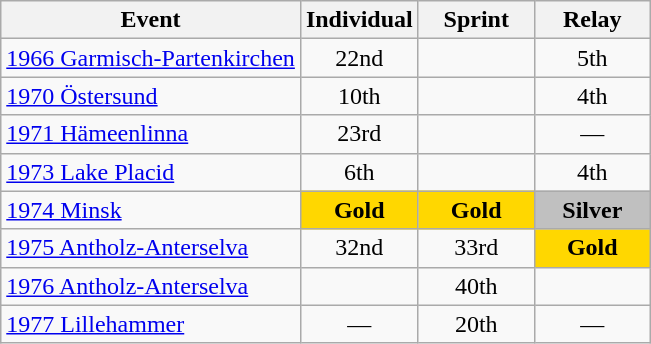<table class="wikitable" style="text-align: center;">
<tr ">
<th>Event</th>
<th style="width:70px;">Individual</th>
<th style="width:70px;">Sprint</th>
<th style="width:70px;">Relay</th>
</tr>
<tr>
<td align=left> <a href='#'>1966 Garmisch-Partenkirchen</a></td>
<td>22nd</td>
<td></td>
<td>5th</td>
</tr>
<tr>
<td align=left> <a href='#'>1970 Östersund</a></td>
<td>10th</td>
<td></td>
<td>4th</td>
</tr>
<tr>
<td align=left> <a href='#'>1971 Hämeenlinna</a></td>
<td>23rd</td>
<td></td>
<td>—</td>
</tr>
<tr>
<td align=left> <a href='#'>1973 Lake Placid</a></td>
<td>6th</td>
<td></td>
<td>4th</td>
</tr>
<tr>
<td align=left> <a href='#'>1974 Minsk</a></td>
<td style="background:gold;"><strong>Gold</strong></td>
<td style="background:gold;"><strong>Gold</strong></td>
<td style="background:silver;"><strong>Silver</strong></td>
</tr>
<tr>
<td align=left> <a href='#'>1975 Antholz-Anterselva</a></td>
<td>32nd</td>
<td>33rd</td>
<td style="background:gold;"><strong>Gold</strong></td>
</tr>
<tr>
<td align=left> <a href='#'>1976 Antholz-Anterselva</a></td>
<td></td>
<td>40th</td>
<td></td>
</tr>
<tr>
<td align=left> <a href='#'>1977 Lillehammer</a></td>
<td>—</td>
<td>20th</td>
<td>—</td>
</tr>
</table>
